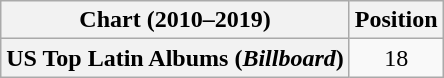<table class="wikitable plainrowheaders" style="text-align:center">
<tr>
<th scope="col">Chart (2010–2019)</th>
<th scope="col">Position</th>
</tr>
<tr>
<th scope="row">US Top Latin Albums (<em>Billboard</em>)</th>
<td>18</td>
</tr>
</table>
